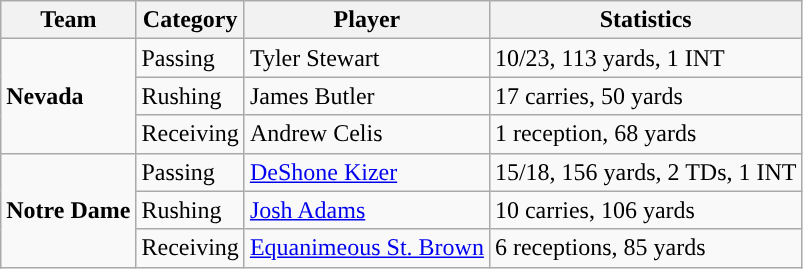<table class="wikitable" style="float: left;">
<tr>
<th>Team</th>
<th>Category</th>
<th>Player</th>
<th>Statistics</th>
</tr>
<tr>
<td rowspan=3><strong>Nevada</strong></td>
<td>Passing</td>
<td>Tyler Stewart</td>
<td>10/23, 113 yards, 1 INT</td>
</tr>
<tr>
<td>Rushing</td>
<td>James Butler</td>
<td>17 carries, 50 yards</td>
</tr>
<tr>
<td>Receiving</td>
<td>Andrew Celis</td>
<td>1 reception, 68 yards</td>
</tr>
<tr>
<td rowspan=3><strong>Notre Dame</strong></td>
<td>Passing</td>
<td><a href='#'>DeShone Kizer</a></td>
<td>15/18, 156 yards, 2 TDs, 1 INT</td>
</tr>
<tr>
<td>Rushing</td>
<td><a href='#'>Josh Adams</a></td>
<td>10 carries, 106 yards</td>
</tr>
<tr>
<td>Receiving</td>
<td><a href='#'>Equanimeous St. Brown</a></td>
<td>6 receptions, 85 yards</td>
</tr>
</table>
